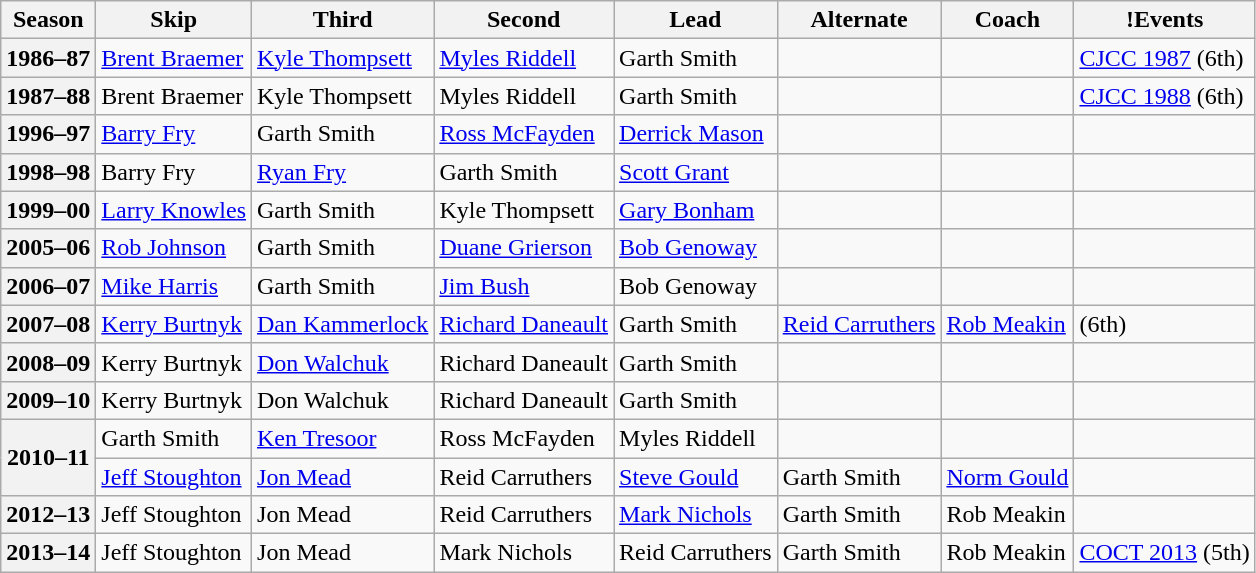<table class="wikitable">
<tr>
<th scope="col">Season</th>
<th scope="col">Skip</th>
<th scope="col">Third</th>
<th scope="col">Second</th>
<th scope="col">Lead</th>
<th scope="col">Alternate</th>
<th scope="col">Coach</th>
<th scope="col">!Events</th>
</tr>
<tr>
<th scope="row">1986–87</th>
<td><a href='#'>Brent Braemer</a></td>
<td><a href='#'>Kyle Thompsett</a></td>
<td><a href='#'>Myles Riddell</a></td>
<td>Garth Smith</td>
<td></td>
<td></td>
<td><a href='#'>CJCC 1987</a> (6th)</td>
</tr>
<tr>
<th scope="row">1987–88</th>
<td>Brent Braemer</td>
<td>Kyle Thompsett</td>
<td>Myles Riddell</td>
<td>Garth Smith</td>
<td></td>
<td></td>
<td><a href='#'>CJCC 1988</a> (6th)</td>
</tr>
<tr>
<th scope="row">1996–97</th>
<td><a href='#'>Barry Fry</a></td>
<td>Garth Smith</td>
<td><a href='#'>Ross McFayden</a></td>
<td><a href='#'>Derrick Mason</a></td>
<td></td>
<td></td>
<td></td>
</tr>
<tr>
<th scope="row">1998–98</th>
<td>Barry Fry</td>
<td><a href='#'>Ryan Fry</a></td>
<td>Garth Smith</td>
<td><a href='#'>Scott Grant</a></td>
<td></td>
<td></td>
<td></td>
</tr>
<tr>
<th scope="row">1999–00</th>
<td><a href='#'>Larry Knowles</a></td>
<td>Garth Smith</td>
<td>Kyle Thompsett</td>
<td><a href='#'>Gary Bonham</a></td>
<td></td>
<td></td>
<td></td>
</tr>
<tr>
<th scope="row">2005–06</th>
<td><a href='#'>Rob Johnson</a></td>
<td>Garth Smith</td>
<td><a href='#'>Duane Grierson</a></td>
<td><a href='#'>Bob Genoway</a></td>
<td></td>
<td></td>
<td></td>
</tr>
<tr>
<th scope="row">2006–07</th>
<td><a href='#'>Mike Harris</a></td>
<td>Garth Smith</td>
<td><a href='#'>Jim Bush</a></td>
<td>Bob Genoway</td>
<td></td>
<td></td>
<td></td>
</tr>
<tr>
<th scope="row">2007–08</th>
<td><a href='#'>Kerry Burtnyk</a></td>
<td><a href='#'>Dan Kammerlock</a></td>
<td><a href='#'>Richard Daneault</a></td>
<td>Garth Smith</td>
<td><a href='#'>Reid Carruthers</a></td>
<td><a href='#'>Rob Meakin</a></td>
<td> (6th)</td>
</tr>
<tr>
<th scope="row">2008–09</th>
<td>Kerry Burtnyk</td>
<td><a href='#'>Don Walchuk</a></td>
<td>Richard Daneault</td>
<td>Garth Smith</td>
<td></td>
<td></td>
<td></td>
</tr>
<tr>
<th scope="row">2009–10</th>
<td>Kerry Burtnyk</td>
<td>Don Walchuk</td>
<td>Richard Daneault</td>
<td>Garth Smith</td>
<td></td>
<td></td>
<td></td>
</tr>
<tr>
<th scope="row" rowspan=2>2010–11</th>
<td>Garth Smith</td>
<td><a href='#'>Ken Tresoor</a></td>
<td>Ross McFayden</td>
<td>Myles Riddell</td>
<td></td>
<td></td>
<td></td>
</tr>
<tr>
<td><a href='#'>Jeff Stoughton</a></td>
<td><a href='#'>Jon Mead</a></td>
<td>Reid Carruthers</td>
<td><a href='#'>Steve Gould</a></td>
<td>Garth Smith</td>
<td><a href='#'>Norm Gould</a></td>
<td> <br> </td>
</tr>
<tr>
<th scope="row">2012–13</th>
<td>Jeff Stoughton</td>
<td>Jon Mead</td>
<td>Reid Carruthers</td>
<td><a href='#'>Mark Nichols</a></td>
<td>Garth Smith</td>
<td>Rob Meakin</td>
<td> </td>
</tr>
<tr>
<th scope="row">2013–14</th>
<td>Jeff Stoughton</td>
<td>Jon Mead</td>
<td>Mark Nichols</td>
<td>Reid Carruthers</td>
<td>Garth Smith</td>
<td>Rob Meakin</td>
<td><a href='#'>COCT 2013</a> (5th)<br> </td>
</tr>
</table>
